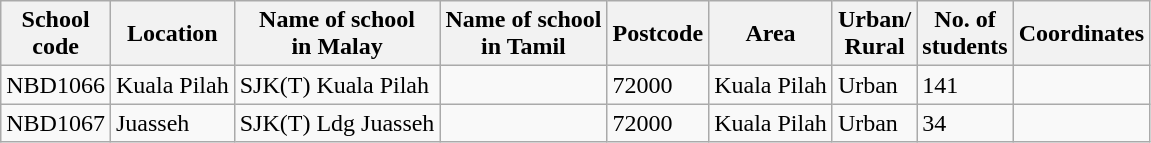<table class="wikitable sortable">
<tr>
<th>School<br>code</th>
<th>Location</th>
<th>Name of school<br>in Malay</th>
<th>Name of school<br>in Tamil</th>
<th>Postcode</th>
<th>Area</th>
<th>Urban/<br>Rural</th>
<th>No. of<br>students</th>
<th>Coordinates</th>
</tr>
<tr>
<td>NBD1066</td>
<td>Kuala Pilah</td>
<td>SJK(T) Kuala Pilah</td>
<td></td>
<td>72000</td>
<td>Kuala Pilah</td>
<td>Urban</td>
<td>141</td>
<td></td>
</tr>
<tr>
<td>NBD1067</td>
<td>Juasseh</td>
<td>SJK(T) Ldg Juasseh</td>
<td></td>
<td>72000</td>
<td>Kuala Pilah</td>
<td>Urban</td>
<td>34</td>
<td></td>
</tr>
</table>
